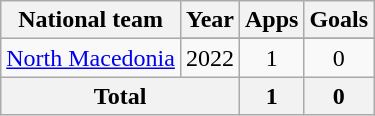<table class="wikitable" style="text-align:center">
<tr>
<th>National team</th>
<th>Year</th>
<th>Apps</th>
<th>Goals</th>
</tr>
<tr>
<td rowspan=2><a href='#'>North Macedonia</a></td>
</tr>
<tr>
<td>2022</td>
<td>1</td>
<td>0</td>
</tr>
<tr>
<th colspan="2">Total</th>
<th>1</th>
<th>0</th>
</tr>
</table>
